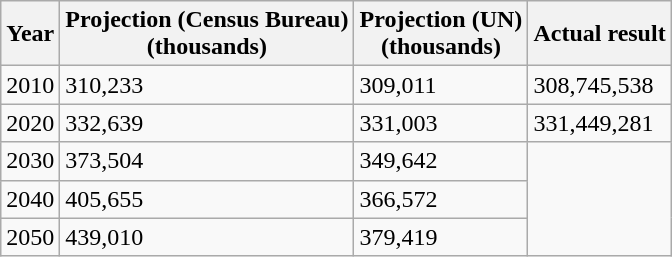<table class="wikitable">
<tr>
<th>Year</th>
<th>Projection (Census Bureau)<br>(thousands)</th>
<th>Projection (UN)<br>(thousands)</th>
<th>Actual result</th>
</tr>
<tr>
<td>2010</td>
<td>310,233</td>
<td>309,011</td>
<td>308,745,538</td>
</tr>
<tr>
<td>2020</td>
<td>332,639</td>
<td>331,003</td>
<td>331,449,281</td>
</tr>
<tr>
<td>2030</td>
<td>373,504</td>
<td>349,642</td>
</tr>
<tr>
<td>2040</td>
<td>405,655</td>
<td>366,572</td>
</tr>
<tr>
<td>2050</td>
<td>439,010</td>
<td>379,419</td>
</tr>
</table>
